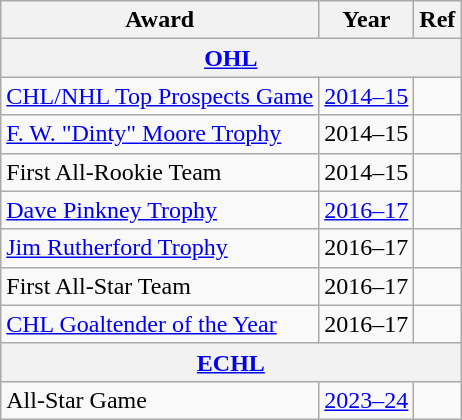<table class="wikitable">
<tr>
<th>Award</th>
<th>Year</th>
<th>Ref</th>
</tr>
<tr>
<th colspan="3"><a href='#'>OHL</a></th>
</tr>
<tr>
<td><a href='#'>CHL/NHL Top Prospects Game</a></td>
<td><a href='#'>2014–15</a></td>
<td></td>
</tr>
<tr>
<td><a href='#'>F. W. "Dinty" Moore Trophy</a></td>
<td>2014–15</td>
<td></td>
</tr>
<tr>
<td>First All-Rookie Team</td>
<td>2014–15</td>
<td></td>
</tr>
<tr>
<td><a href='#'>Dave Pinkney Trophy</a></td>
<td><a href='#'>2016–17</a></td>
<td></td>
</tr>
<tr>
<td><a href='#'>Jim Rutherford Trophy</a></td>
<td>2016–17</td>
<td></td>
</tr>
<tr>
<td>First All-Star Team</td>
<td>2016–17</td>
<td></td>
</tr>
<tr>
<td><a href='#'>CHL Goaltender of the Year</a></td>
<td>2016–17</td>
<td></td>
</tr>
<tr>
<th colspan="3"><a href='#'>ECHL</a></th>
</tr>
<tr>
<td>All-Star Game</td>
<td><a href='#'>2023–24</a></td>
<td></td>
</tr>
</table>
